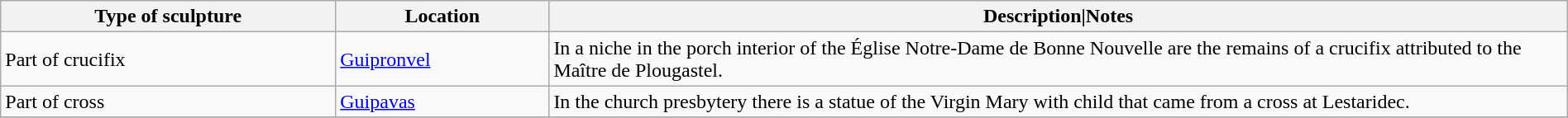<table class="wikitable sortable" style="width:100%; margin-top:0.5em;">
<tr>
<th scope="col">Type of sculpture</th>
<th scope="col">Location</th>
<th scope="col" width="65%">Description|Notes</th>
</tr>
<tr>
<td>Part of crucifix</td>
<td><a href='#'>Guipronvel</a></td>
<td>In a niche in the porch interior of the Église Notre-Dame de Bonne Nouvelle are the remains of a crucifix attributed to the Maître de Plougastel.</td>
</tr>
<tr>
<td>Part of cross</td>
<td><a href='#'>Guipavas</a></td>
<td>In the church presbytery there is a statue of the Virgin Mary with child that came from a cross at Lestaridec.</td>
</tr>
<tr>
</tr>
</table>
